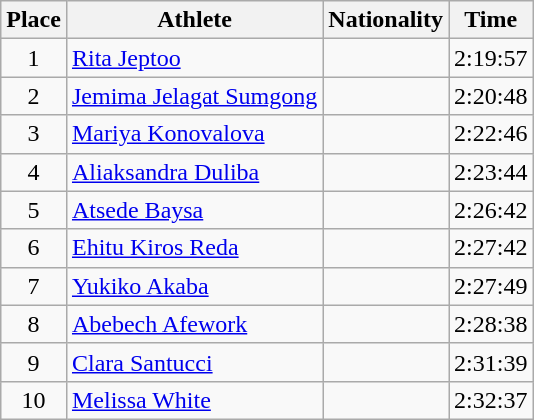<table class="wikitable">
<tr>
<th>Place</th>
<th>Athlete</th>
<th>Nationality</th>
<th>Time</th>
</tr>
<tr>
<td style="text-align:center">1</td>
<td><a href='#'>Rita Jeptoo</a></td>
<td></td>
<td>2:19:57</td>
</tr>
<tr>
<td style="text-align:center">2</td>
<td><a href='#'>Jemima Jelagat Sumgong</a></td>
<td></td>
<td>2:20:48</td>
</tr>
<tr>
<td style="text-align:center">3</td>
<td><a href='#'>Mariya Konovalova</a></td>
<td></td>
<td>2:22:46</td>
</tr>
<tr>
<td style="text-align:center">4</td>
<td><a href='#'>Aliaksandra Duliba</a></td>
<td></td>
<td>2:23:44</td>
</tr>
<tr>
<td style="text-align:center">5</td>
<td><a href='#'>Atsede Baysa</a></td>
<td></td>
<td>2:26:42</td>
</tr>
<tr>
<td style="text-align:center">6</td>
<td><a href='#'>Ehitu Kiros Reda</a></td>
<td></td>
<td>2:27:42</td>
</tr>
<tr>
<td style="text-align:center">7</td>
<td><a href='#'>Yukiko Akaba</a></td>
<td></td>
<td>2:27:49</td>
</tr>
<tr>
<td style="text-align:center">8</td>
<td><a href='#'>Abebech Afework</a></td>
<td></td>
<td>2:28:38</td>
</tr>
<tr>
<td style="text-align:center">9</td>
<td><a href='#'>Clara Santucci</a></td>
<td></td>
<td>2:31:39</td>
</tr>
<tr>
<td style="text-align:center">10</td>
<td><a href='#'>Melissa White</a></td>
<td></td>
<td>2:32:37</td>
</tr>
</table>
